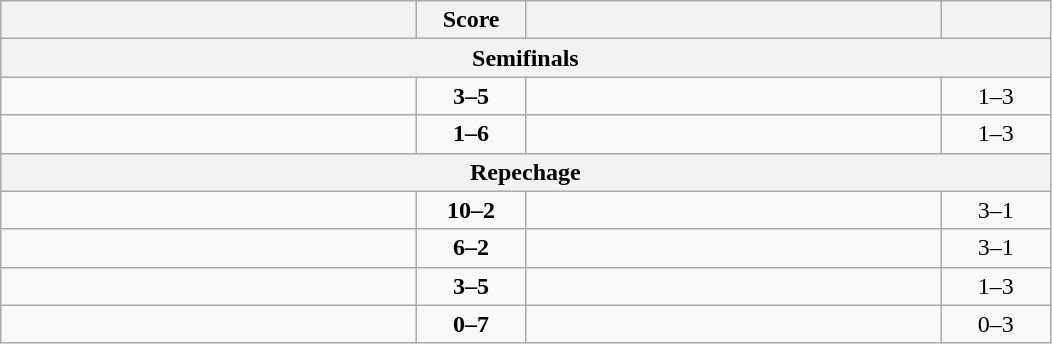<table class="wikitable" style="text-align: left; ">
<tr>
<th align="right" width="270"></th>
<th width="65">Score</th>
<th align="left" width="270"></th>
<th width="65"></th>
</tr>
<tr>
<th colspan=4>Semifinals</th>
</tr>
<tr>
<td></td>
<td align="center"><strong>3–5</strong></td>
<td><strong></strong></td>
<td align=center>1–3 <strong></strong></td>
</tr>
<tr>
<td></td>
<td align="center"><strong>1–6</strong></td>
<td><strong></strong></td>
<td align=center>1–3 <strong></strong></td>
</tr>
<tr>
<th colspan=4>Repechage</th>
</tr>
<tr>
<td><strong></strong></td>
<td align="center"><strong>10–2</strong></td>
<td></td>
<td align=center>3–1 <strong></strong></td>
</tr>
<tr>
<td><strong></strong></td>
<td align="center"><strong>6–2</strong></td>
<td></td>
<td align=center>3–1 <strong></strong></td>
</tr>
<tr>
<td></td>
<td align="center"><strong>3–5</strong></td>
<td><strong></strong></td>
<td align=center>1–3 <strong></strong></td>
</tr>
<tr>
<td></td>
<td align="center"><strong>0–7</strong></td>
<td><strong></strong></td>
<td align=center>0–3 <strong></strong></td>
</tr>
</table>
